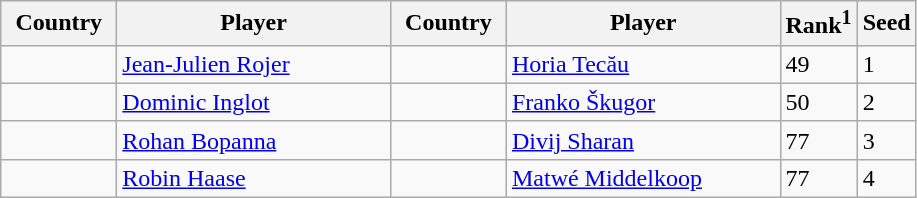<table class="sortable wikitable">
<tr>
<th width="70">Country</th>
<th width="175">Player</th>
<th width="70">Country</th>
<th width="175">Player</th>
<th>Rank<sup>1</sup></th>
<th>Seed</th>
</tr>
<tr>
<td></td>
<td><a href='#'>Jean-Julien Rojer</a></td>
<td></td>
<td><a href='#'>Horia Tecău</a></td>
<td>49</td>
<td>1</td>
</tr>
<tr>
<td></td>
<td><a href='#'>Dominic Inglot</a></td>
<td></td>
<td><a href='#'>Franko Škugor</a></td>
<td>50</td>
<td>2</td>
</tr>
<tr>
<td></td>
<td><a href='#'>Rohan Bopanna</a></td>
<td></td>
<td><a href='#'>Divij Sharan</a></td>
<td>77</td>
<td>3</td>
</tr>
<tr>
<td></td>
<td><a href='#'>Robin Haase</a></td>
<td></td>
<td><a href='#'>Matwé Middelkoop</a></td>
<td>77</td>
<td>4</td>
</tr>
</table>
